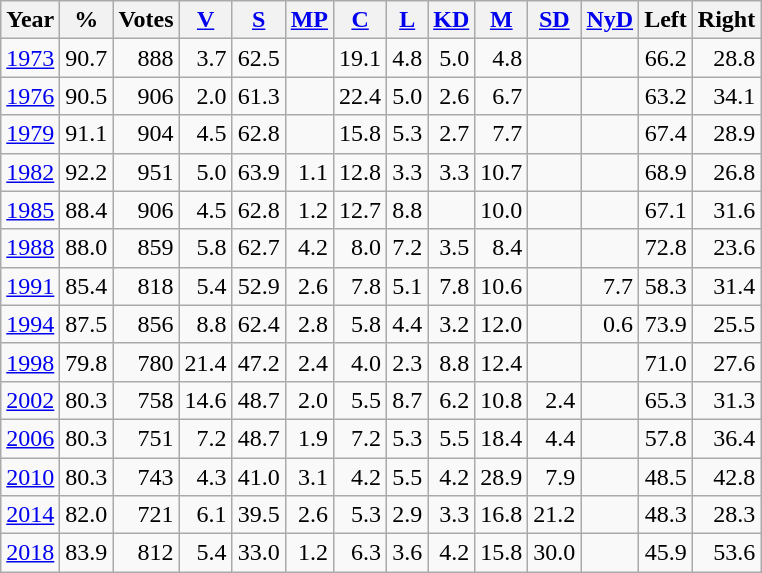<table class="wikitable sortable" style=text-align:right>
<tr>
<th>Year</th>
<th>%</th>
<th>Votes</th>
<th><a href='#'>V</a></th>
<th><a href='#'>S</a></th>
<th><a href='#'>MP</a></th>
<th><a href='#'>C</a></th>
<th><a href='#'>L</a></th>
<th><a href='#'>KD</a></th>
<th><a href='#'>M</a></th>
<th><a href='#'>SD</a></th>
<th><a href='#'>NyD</a></th>
<th>Left</th>
<th>Right</th>
</tr>
<tr>
<td align=left><a href='#'>1973</a></td>
<td>90.7</td>
<td>888</td>
<td>3.7</td>
<td>62.5</td>
<td></td>
<td>19.1</td>
<td>4.8</td>
<td>5.0</td>
<td>4.8</td>
<td></td>
<td></td>
<td>66.2</td>
<td>28.8</td>
</tr>
<tr>
<td align=left><a href='#'>1976</a></td>
<td>90.5</td>
<td>906</td>
<td>2.0</td>
<td>61.3</td>
<td></td>
<td>22.4</td>
<td>5.0</td>
<td>2.6</td>
<td>6.7</td>
<td></td>
<td></td>
<td>63.2</td>
<td>34.1</td>
</tr>
<tr>
<td align=left><a href='#'>1979</a></td>
<td>91.1</td>
<td>904</td>
<td>4.5</td>
<td>62.8</td>
<td></td>
<td>15.8</td>
<td>5.3</td>
<td>2.7</td>
<td>7.7</td>
<td></td>
<td></td>
<td>67.4</td>
<td>28.9</td>
</tr>
<tr>
<td align=left><a href='#'>1982</a></td>
<td>92.2</td>
<td>951</td>
<td>5.0</td>
<td>63.9</td>
<td>1.1</td>
<td>12.8</td>
<td>3.3</td>
<td>3.3</td>
<td>10.7</td>
<td></td>
<td></td>
<td>68.9</td>
<td>26.8</td>
</tr>
<tr>
<td align=left><a href='#'>1985</a></td>
<td>88.4</td>
<td>906</td>
<td>4.5</td>
<td>62.8</td>
<td>1.2</td>
<td>12.7</td>
<td>8.8</td>
<td></td>
<td>10.0</td>
<td></td>
<td></td>
<td>67.1</td>
<td>31.6</td>
</tr>
<tr>
<td align=left><a href='#'>1988</a></td>
<td>88.0</td>
<td>859</td>
<td>5.8</td>
<td>62.7</td>
<td>4.2</td>
<td>8.0</td>
<td>7.2</td>
<td>3.5</td>
<td>8.4</td>
<td></td>
<td></td>
<td>72.8</td>
<td>23.6</td>
</tr>
<tr>
<td align=left><a href='#'>1991</a></td>
<td>85.4</td>
<td>818</td>
<td>5.4</td>
<td>52.9</td>
<td>2.6</td>
<td>7.8</td>
<td>5.1</td>
<td>7.8</td>
<td>10.6</td>
<td></td>
<td>7.7</td>
<td>58.3</td>
<td>31.4</td>
</tr>
<tr>
<td align=left><a href='#'>1994</a></td>
<td>87.5</td>
<td>856</td>
<td>8.8</td>
<td>62.4</td>
<td>2.8</td>
<td>5.8</td>
<td>4.4</td>
<td>3.2</td>
<td>12.0</td>
<td></td>
<td>0.6</td>
<td>73.9</td>
<td>25.5</td>
</tr>
<tr>
<td align=left><a href='#'>1998</a></td>
<td>79.8</td>
<td>780</td>
<td>21.4</td>
<td>47.2</td>
<td>2.4</td>
<td>4.0</td>
<td>2.3</td>
<td>8.8</td>
<td>12.4</td>
<td></td>
<td></td>
<td>71.0</td>
<td>27.6</td>
</tr>
<tr>
<td align=left><a href='#'>2002</a></td>
<td>80.3</td>
<td>758</td>
<td>14.6</td>
<td>48.7</td>
<td>2.0</td>
<td>5.5</td>
<td>8.7</td>
<td>6.2</td>
<td>10.8</td>
<td>2.4</td>
<td></td>
<td>65.3</td>
<td>31.3</td>
</tr>
<tr>
<td align=left><a href='#'>2006</a></td>
<td>80.3</td>
<td>751</td>
<td>7.2</td>
<td>48.7</td>
<td>1.9</td>
<td>7.2</td>
<td>5.3</td>
<td>5.5</td>
<td>18.4</td>
<td>4.4</td>
<td></td>
<td>57.8</td>
<td>36.4</td>
</tr>
<tr>
<td align=left><a href='#'>2010</a></td>
<td>80.3</td>
<td>743</td>
<td>4.3</td>
<td>41.0</td>
<td>3.1</td>
<td>4.2</td>
<td>5.5</td>
<td>4.2</td>
<td>28.9</td>
<td>7.9</td>
<td></td>
<td>48.5</td>
<td>42.8</td>
</tr>
<tr>
<td align=left><a href='#'>2014</a></td>
<td>82.0</td>
<td>721</td>
<td>6.1</td>
<td>39.5</td>
<td>2.6</td>
<td>5.3</td>
<td>2.9</td>
<td>3.3</td>
<td>16.8</td>
<td>21.2</td>
<td></td>
<td>48.3</td>
<td>28.3</td>
</tr>
<tr>
<td align=left><a href='#'>2018</a></td>
<td>83.9</td>
<td>812</td>
<td>5.4</td>
<td>33.0</td>
<td>1.2</td>
<td>6.3</td>
<td>3.6</td>
<td>4.2</td>
<td>15.8</td>
<td>30.0</td>
<td></td>
<td>45.9</td>
<td>53.6</td>
</tr>
</table>
